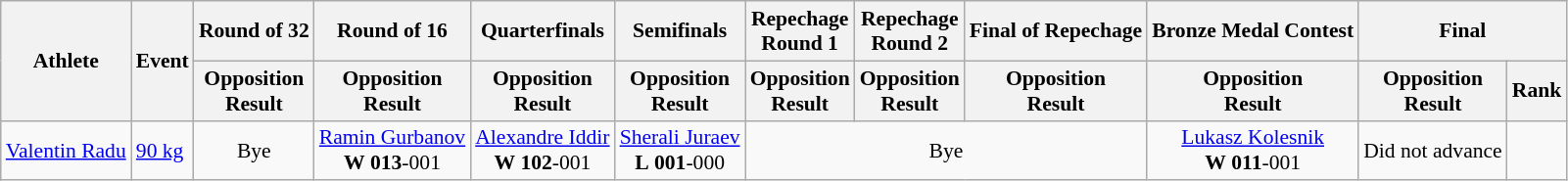<table class="wikitable" style="font-size:90%">
<tr>
<th rowspan="2">Athlete</th>
<th rowspan="2">Event</th>
<th colspan="1">Round of 32</th>
<th colspan="1">Round of 16</th>
<th colspan="1">Quarterfinals</th>
<th colspan="1">Semifinals</th>
<th colspan="1">Repechage<br>Round 1</th>
<th colspan="1">Repechage<br>Round 2</th>
<th colspan="1">Final of Repechage</th>
<th colspan="1">Bronze Medal Contest</th>
<th colspan="2">Final</th>
</tr>
<tr>
<th>Opposition<br>Result</th>
<th>Opposition<br>Result</th>
<th>Opposition<br>Result</th>
<th>Opposition<br>Result</th>
<th>Opposition<br>Result</th>
<th>Opposition<br>Result</th>
<th>Opposition<br>Result</th>
<th>Opposition<br>Result</th>
<th>Opposition<br>Result</th>
<th>Rank</th>
</tr>
<tr>
<td><a href='#'>Valentin Radu</a></td>
<td><a href='#'>90 kg</a></td>
<td align=center>Bye</td>
<td align=center> <a href='#'>Ramin Gurbanov</a> <br><strong>W</strong> <strong>013</strong>-001</td>
<td align=center> <a href='#'>Alexandre Iddir</a> <br><strong>W</strong> <strong>102</strong>-001</td>
<td align=center> <a href='#'>Sherali Juraev</a> <br><strong>L</strong> <strong>001</strong>-000</td>
<td colspan="3" align=center>Bye</td>
<td align=center> <a href='#'>Lukasz Kolesnik</a> <br><strong>W</strong> <strong>011</strong>-001</td>
<td align=center>Did not advance</td>
<td align=center></td>
</tr>
</table>
